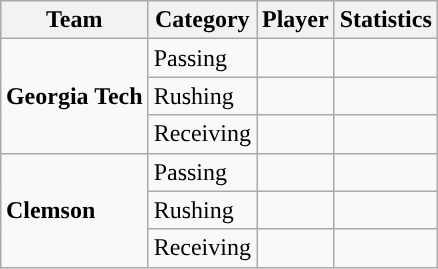<table class="wikitable" style="float: right;">
<tr>
<th>Team</th>
<th>Category</th>
<th>Player</th>
<th>Statistics</th>
</tr>
<tr>
<td rowspan=3><strong>Georgia Tech</strong></td>
<td>Passing</td>
<td></td>
<td></td>
</tr>
<tr>
<td>Rushing</td>
<td></td>
<td></td>
</tr>
<tr>
<td>Receiving</td>
<td></td>
<td></td>
</tr>
<tr>
<td rowspan=3><strong>Clemson</strong></td>
<td>Passing</td>
<td></td>
<td></td>
</tr>
<tr>
<td>Rushing</td>
<td></td>
<td></td>
</tr>
<tr>
<td>Receiving</td>
<td></td>
<td></td>
</tr>
</table>
